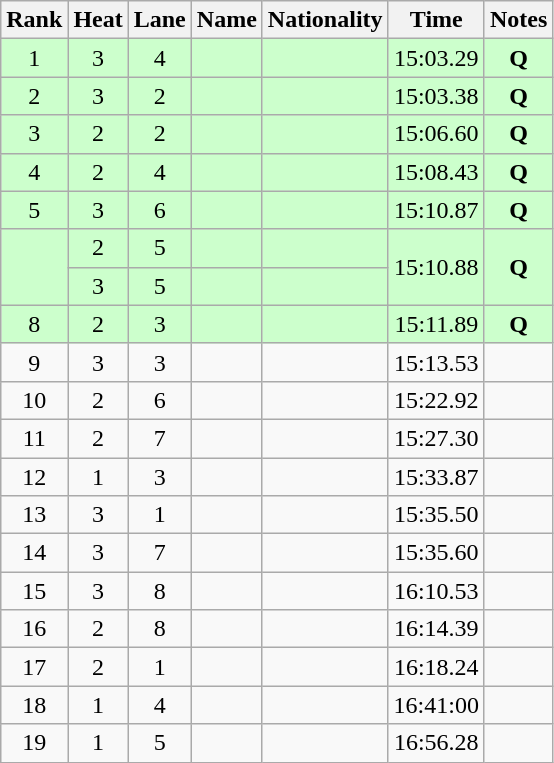<table class="wikitable sortable" style="text-align:center">
<tr>
<th>Rank</th>
<th>Heat</th>
<th>Lane</th>
<th>Name</th>
<th>Nationality</th>
<th>Time</th>
<th>Notes</th>
</tr>
<tr bgcolor=ccffcc>
<td>1</td>
<td>3</td>
<td>4</td>
<td align=left></td>
<td align=left></td>
<td>15:03.29</td>
<td><strong>Q</strong></td>
</tr>
<tr bgcolor=ccffcc>
<td>2</td>
<td>3</td>
<td>2</td>
<td align=left></td>
<td align=left></td>
<td>15:03.38</td>
<td><strong>Q</strong></td>
</tr>
<tr bgcolor=ccffcc>
<td>3</td>
<td>2</td>
<td>2</td>
<td align=left></td>
<td align=left></td>
<td>15:06.60</td>
<td><strong>Q</strong></td>
</tr>
<tr bgcolor=ccffcc>
<td>4</td>
<td>2</td>
<td>4</td>
<td align=left></td>
<td align=left></td>
<td>15:08.43</td>
<td><strong>Q</strong></td>
</tr>
<tr bgcolor=ccffcc>
<td>5</td>
<td>3</td>
<td>6</td>
<td align=left></td>
<td align=left></td>
<td>15:10.87</td>
<td><strong>Q</strong></td>
</tr>
<tr bgcolor=ccffcc>
<td rowspan=2></td>
<td>2</td>
<td>5</td>
<td align=left></td>
<td align=left></td>
<td rowspan=2>15:10.88</td>
<td rowspan=2><strong>Q</strong></td>
</tr>
<tr bgcolor=ccffcc>
<td>3</td>
<td>5</td>
<td align=left></td>
<td align=left></td>
</tr>
<tr bgcolor=ccffcc>
<td>8</td>
<td>2</td>
<td>3</td>
<td align=left></td>
<td align=left></td>
<td>15:11.89</td>
<td><strong>Q</strong></td>
</tr>
<tr>
<td>9</td>
<td>3</td>
<td>3</td>
<td align=left></td>
<td align=left></td>
<td>15:13.53</td>
<td></td>
</tr>
<tr>
<td>10</td>
<td>2</td>
<td>6</td>
<td align=left></td>
<td align=left></td>
<td>15:22.92</td>
<td></td>
</tr>
<tr>
<td>11</td>
<td>2</td>
<td>7</td>
<td align=left></td>
<td align=left></td>
<td>15:27.30</td>
<td></td>
</tr>
<tr>
<td>12</td>
<td>1</td>
<td>3</td>
<td align=left></td>
<td align=left></td>
<td>15:33.87</td>
<td></td>
</tr>
<tr>
<td>13</td>
<td>3</td>
<td>1</td>
<td align=left></td>
<td align=left></td>
<td>15:35.50</td>
<td></td>
</tr>
<tr>
<td>14</td>
<td>3</td>
<td>7</td>
<td align=left></td>
<td align=left></td>
<td>15:35.60</td>
<td></td>
</tr>
<tr>
<td>15</td>
<td>3</td>
<td>8</td>
<td align=left></td>
<td align=left></td>
<td>16:10.53</td>
<td></td>
</tr>
<tr>
<td>16</td>
<td>2</td>
<td>8</td>
<td align=left></td>
<td align=left></td>
<td>16:14.39</td>
<td></td>
</tr>
<tr>
<td>17</td>
<td>2</td>
<td>1</td>
<td align=left></td>
<td align=left></td>
<td>16:18.24</td>
<td></td>
</tr>
<tr>
<td>18</td>
<td>1</td>
<td>4</td>
<td align=left></td>
<td align=left></td>
<td>16:41:00</td>
<td></td>
</tr>
<tr>
<td>19</td>
<td>1</td>
<td>5</td>
<td align=left></td>
<td align=left></td>
<td>16:56.28</td>
<td></td>
</tr>
</table>
